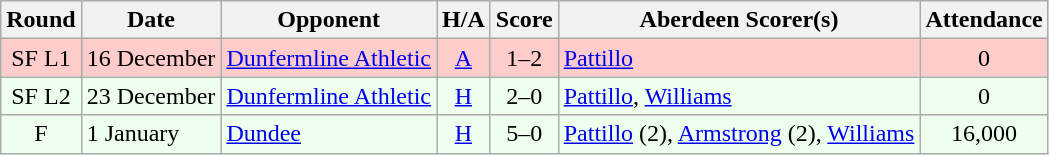<table class="wikitable" style="text-align:center">
<tr>
<th>Round</th>
<th>Date</th>
<th>Opponent</th>
<th>H/A</th>
<th>Score</th>
<th>Aberdeen Scorer(s)</th>
<th>Attendance</th>
</tr>
<tr style="background:#fcc;">
<td>SF L1</td>
<td align=left>16 December</td>
<td align=left><a href='#'>Dunfermline Athletic</a></td>
<td><a href='#'>A</a></td>
<td>1–2</td>
<td align=left><a href='#'>Pattillo</a></td>
<td>0</td>
</tr>
<tr style="background:#efe;">
<td>SF L2</td>
<td align=left>23 December</td>
<td align=left><a href='#'>Dunfermline Athletic</a></td>
<td><a href='#'>H</a></td>
<td>2–0</td>
<td align=left><a href='#'>Pattillo</a>, <a href='#'>Williams</a></td>
<td>0</td>
</tr>
<tr style="background:#efe;">
<td>F</td>
<td align=left>1 January</td>
<td align=left><a href='#'>Dundee</a></td>
<td><a href='#'>H</a></td>
<td>5–0</td>
<td align=left><a href='#'>Pattillo</a> (2), <a href='#'>Armstrong</a> (2), <a href='#'>Williams</a></td>
<td>16,000</td>
</tr>
</table>
